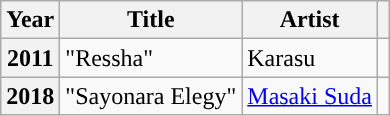<table class="wikitable plainrowheaders sortable">
<tr>
<th scope="col">Year</th>
<th scope="col">Title</th>
<th scope="col">Artist</th>
<th scope="col" class="unsortable"></th>
</tr>
<tr>
<th scope="row">2011</th>
<td>"Ressha"</td>
<td>Karasu</td>
<td style="text-align:center"></td>
</tr>
<tr>
<th scope ="row">2018</th>
<td>"Sayonara Elegy"</td>
<td><a href='#'>Masaki Suda</a></td>
<td style="text-align:center"></td>
</tr>
</table>
